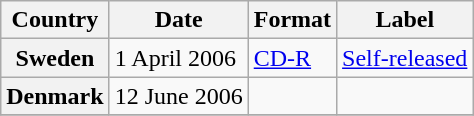<table class="wikitable plainrowheaders">
<tr>
<th scope="col">Country</th>
<th>Date</th>
<th>Format</th>
<th>Label</th>
</tr>
<tr>
<th scope="row">Sweden</th>
<td>1 April 2006</td>
<td><a href='#'>CD-R</a></td>
<td><a href='#'>Self-released</a></td>
</tr>
<tr>
<th scope="row">Denmark</th>
<td>12 June 2006</td>
<td></td>
<td></td>
</tr>
<tr>
</tr>
</table>
